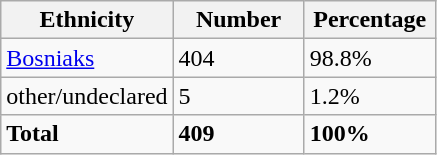<table class="wikitable">
<tr>
<th width="100px">Ethnicity</th>
<th width="80px">Number</th>
<th width="80px">Percentage</th>
</tr>
<tr>
<td><a href='#'>Bosniaks</a></td>
<td>404</td>
<td>98.8%</td>
</tr>
<tr>
<td>other/undeclared</td>
<td>5</td>
<td>1.2%</td>
</tr>
<tr>
<td><strong>Total</strong></td>
<td><strong>409</strong></td>
<td><strong>100%</strong></td>
</tr>
</table>
